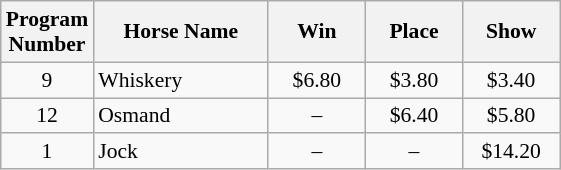<table class="wikitable sortable" style="font-size:90%">
<tr>
<th width="48px">Program<br>Number</th>
<th width="110px">Horse Name<br></th>
<th width="58px">Win<br></th>
<th width="58px">Place<br></th>
<th width="58px">Show</th>
</tr>
<tr>
<td align=center>9</td>
<td>Whiskery</td>
<td align=center>$6.80</td>
<td align=center>$3.80</td>
<td align=center>$3.40</td>
</tr>
<tr>
<td align=center>12</td>
<td>Osmand</td>
<td align=center>–</td>
<td align=center>$6.40</td>
<td align=center>$5.80</td>
</tr>
<tr>
<td align=center>1</td>
<td>Jock</td>
<td align=center>–</td>
<td align=center>–</td>
<td align=center>$14.20</td>
</tr>
</table>
